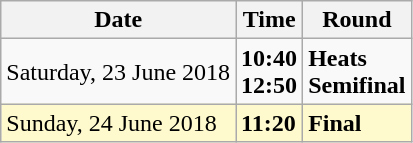<table class="wikitable">
<tr>
<th>Date</th>
<th>Time</th>
<th>Round</th>
</tr>
<tr>
<td>Saturday, 23 June 2018</td>
<td><strong>10:40<br>12:50</strong></td>
<td><strong>Heats<br>Semifinal</strong></td>
</tr>
<tr>
<td style=background:lemonchiffon>Sunday, 24 June 2018</td>
<td style=background:lemonchiffon><strong>11:20</strong></td>
<td style=background:lemonchiffon><strong>Final</strong></td>
</tr>
</table>
